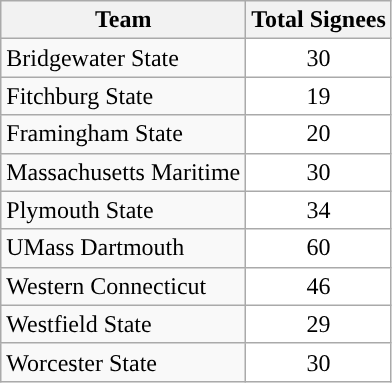<table class="wikitable">
<tr>
<th>Team</th>
<th>Total Signees</th>
</tr>
<tr>
<td>Bridgewater State</td>
<td style="text-align:center; background:white">30</td>
</tr>
<tr>
<td>Fitchburg State</td>
<td style="text-align:center; background:white">19</td>
</tr>
<tr>
<td>Framingham State</td>
<td style="text-align:center; background:white">20</td>
</tr>
<tr>
<td>Massachusetts Maritime</td>
<td style="text-align:center; background:white">30</td>
</tr>
<tr>
<td>Plymouth State</td>
<td style="text-align:center; background:white">34</td>
</tr>
<tr>
<td>UMass Dartmouth</td>
<td style="text-align:center; background:white">60</td>
</tr>
<tr>
<td>Western Connecticut</td>
<td style="text-align:center; background:white">46</td>
</tr>
<tr>
<td>Westfield State</td>
<td style="text-align:center; background:white">29</td>
</tr>
<tr>
<td>Worcester State</td>
<td style="text-align:center; background:white">30</td>
</tr>
</table>
